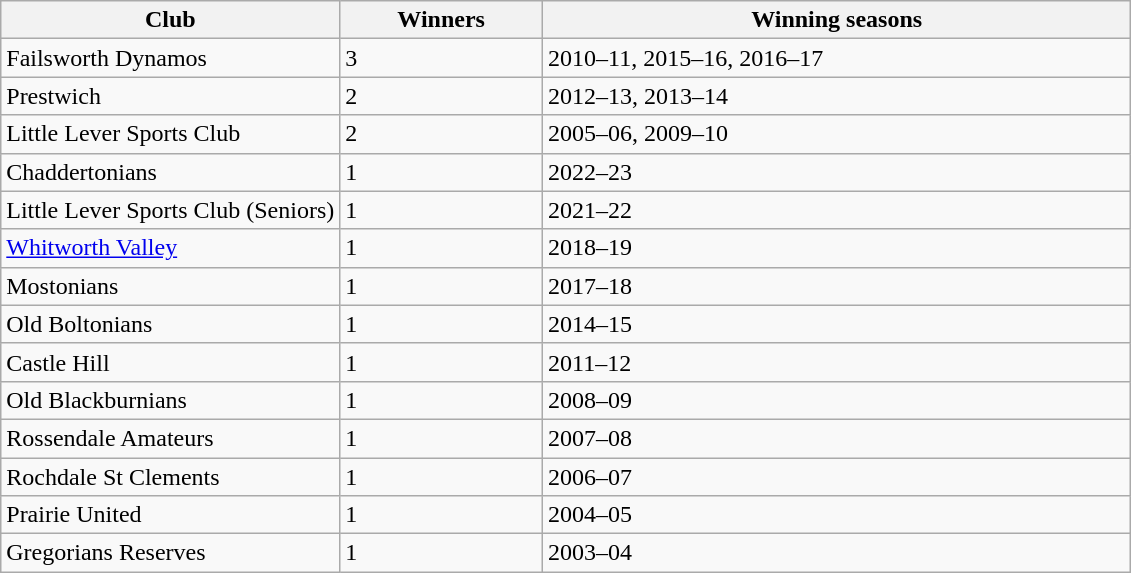<table class="wikitable">
<tr>
<th style="width:30%;">Club</th>
<th>Winners</th>
<th>Winning seasons</th>
</tr>
<tr>
<td>Failsworth Dynamos</td>
<td>3</td>
<td>2010–11, 2015–16, 2016–17</td>
</tr>
<tr>
<td>Prestwich</td>
<td>2</td>
<td>2012–13, 2013–14</td>
</tr>
<tr>
<td>Little Lever Sports Club</td>
<td>2</td>
<td>2005–06, 2009–10</td>
</tr>
<tr>
<td>Chaddertonians</td>
<td>1</td>
<td>2022–23</td>
</tr>
<tr>
<td>Little Lever Sports Club (Seniors)</td>
<td>1</td>
<td>2021–22</td>
</tr>
<tr>
<td><a href='#'>Whitworth Valley</a></td>
<td>1</td>
<td>2018–19</td>
</tr>
<tr>
<td>Mostonians</td>
<td>1</td>
<td>2017–18</td>
</tr>
<tr>
<td>Old Boltonians</td>
<td>1</td>
<td>2014–15</td>
</tr>
<tr>
<td>Castle Hill</td>
<td>1</td>
<td>2011–12</td>
</tr>
<tr>
<td>Old Blackburnians</td>
<td>1</td>
<td>2008–09</td>
</tr>
<tr>
<td>Rossendale Amateurs</td>
<td>1</td>
<td>2007–08</td>
</tr>
<tr>
<td>Rochdale St Clements</td>
<td>1</td>
<td>2006–07</td>
</tr>
<tr>
<td>Prairie United</td>
<td>1</td>
<td>2004–05</td>
</tr>
<tr>
<td>Gregorians Reserves</td>
<td>1</td>
<td>2003–04</td>
</tr>
</table>
